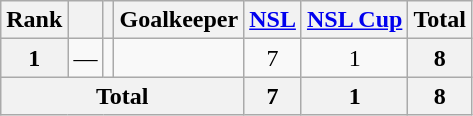<table class="wikitable sortable" style="text-align:center">
<tr>
<th>Rank</th>
<th></th>
<th></th>
<th>Goalkeeper</th>
<th><a href='#'>NSL</a></th>
<th><a href='#'>NSL Cup</a></th>
<th>Total</th>
</tr>
<tr>
<th>1</th>
<td>—</td>
<td></td>
<td align="left"></td>
<td>7</td>
<td>1</td>
<th>8</th>
</tr>
<tr>
<th colspan="4">Total</th>
<th>7</th>
<th>1</th>
<th>8</th>
</tr>
</table>
